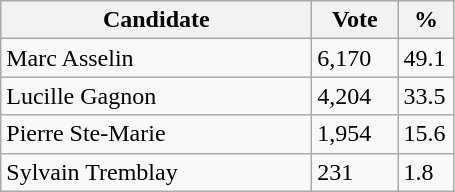<table class="wikitable">
<tr>
<th bgcolor="#DDDDFF" width="200px">Candidate</th>
<th bgcolor="#DDDDFF" width="50px">Vote</th>
<th bgcolor="#DDDDFF" width="30px">%</th>
</tr>
<tr>
<td>Marc Asselin</td>
<td>6,170</td>
<td>49.1</td>
</tr>
<tr>
<td>Lucille Gagnon</td>
<td>4,204</td>
<td>33.5</td>
</tr>
<tr>
<td>Pierre Ste-Marie</td>
<td>1,954</td>
<td>15.6</td>
</tr>
<tr>
<td>Sylvain Tremblay</td>
<td>231</td>
<td>1.8</td>
</tr>
</table>
